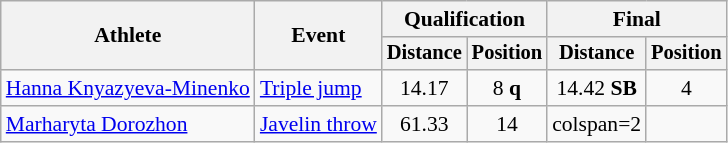<table class=wikitable style="font-size:90%">
<tr>
<th rowspan="2">Athlete</th>
<th rowspan="2">Event</th>
<th colspan="2">Qualification</th>
<th colspan="2">Final</th>
</tr>
<tr style="font-size:95%">
<th>Distance</th>
<th>Position</th>
<th>Distance</th>
<th>Position</th>
</tr>
<tr style=text-align:center>
<td style=text-align:left><a href='#'>Hanna Knyazyeva-Minenko</a></td>
<td style=text-align:left><a href='#'>Triple jump</a></td>
<td>14.17</td>
<td>8 <strong>q</strong></td>
<td>14.42 <strong>SB</strong></td>
<td>4</td>
</tr>
<tr style=text-align:center>
<td style=text-align:left><a href='#'>Marharyta Dorozhon</a></td>
<td style=text-align:left><a href='#'>Javelin throw</a></td>
<td>61.33</td>
<td>14</td>
<td>colspan=2 </td>
</tr>
</table>
